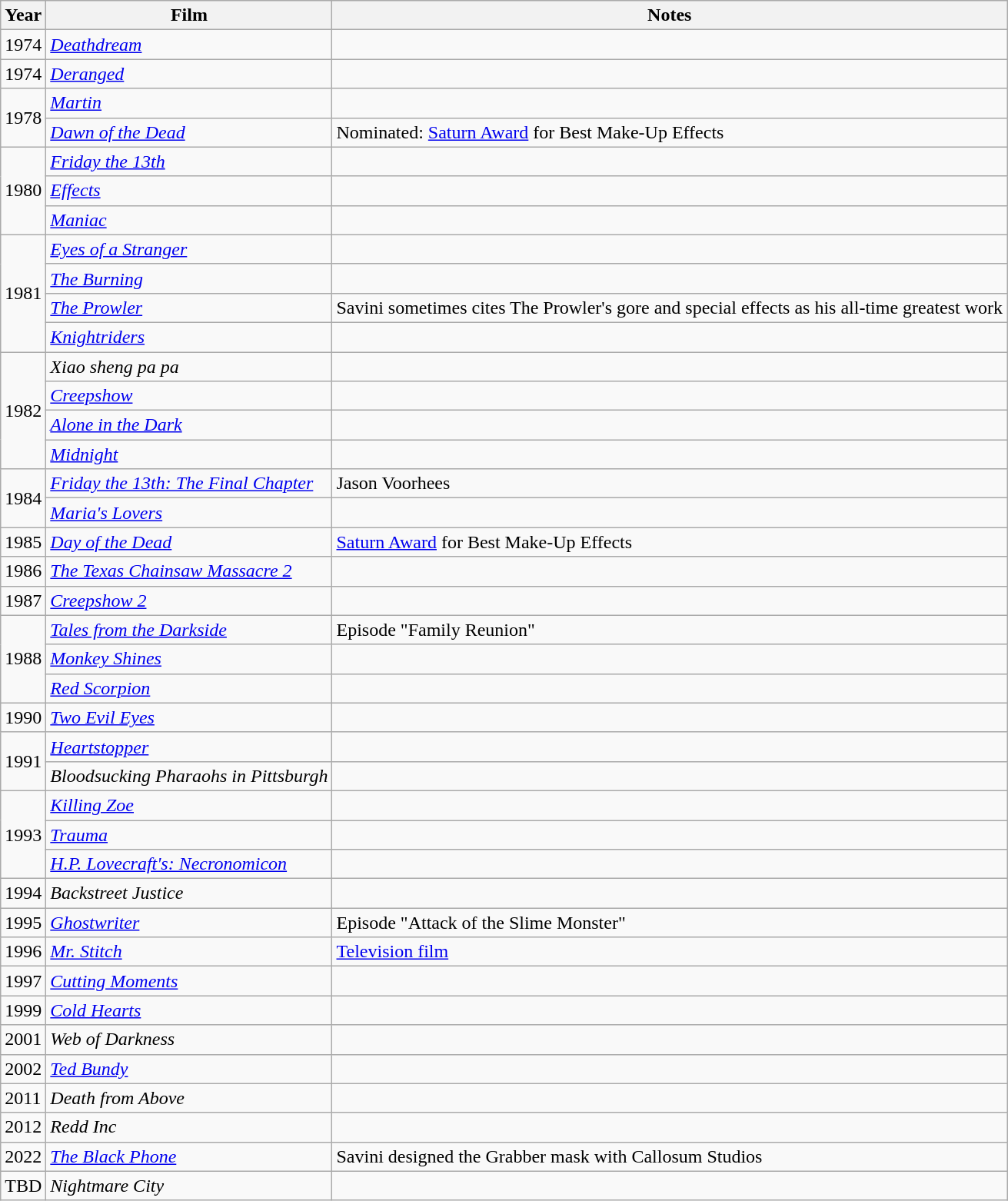<table class="wikitable">
<tr>
<th>Year</th>
<th>Film</th>
<th>Notes</th>
</tr>
<tr>
<td>1974</td>
<td><em><a href='#'>Deathdream</a></em></td>
<td></td>
</tr>
<tr>
<td>1974</td>
<td><em><a href='#'>Deranged</a></em></td>
<td></td>
</tr>
<tr>
<td rowspan="2">1978</td>
<td><em><a href='#'>Martin</a></em></td>
<td></td>
</tr>
<tr>
<td><em><a href='#'>Dawn of the Dead</a></em></td>
<td>Nominated: <a href='#'>Saturn Award</a> for Best Make-Up Effects</td>
</tr>
<tr>
<td rowspan="3">1980</td>
<td><em><a href='#'>Friday the 13th</a></em></td>
<td></td>
</tr>
<tr>
<td><em><a href='#'>Effects</a></em></td>
<td></td>
</tr>
<tr>
<td><em><a href='#'>Maniac</a></em></td>
<td></td>
</tr>
<tr>
<td rowspan="4">1981</td>
<td><em><a href='#'>Eyes of a Stranger</a></em></td>
<td></td>
</tr>
<tr>
<td><em><a href='#'>The Burning</a></em></td>
<td></td>
</tr>
<tr>
<td><em><a href='#'>The Prowler</a></em></td>
<td>Savini sometimes cites The Prowler's gore and special effects as his all-time greatest work</td>
</tr>
<tr>
<td><em><a href='#'>Knightriders</a></em></td>
<td></td>
</tr>
<tr>
<td rowspan="4">1982</td>
<td><em>Xiao sheng pa pa</em></td>
<td></td>
</tr>
<tr>
<td><em><a href='#'>Creepshow</a></em></td>
<td></td>
</tr>
<tr>
<td><em><a href='#'>Alone in the Dark</a></em></td>
<td></td>
</tr>
<tr>
<td><em><a href='#'>Midnight</a></em></td>
<td></td>
</tr>
<tr>
<td rowspan="2">1984</td>
<td><em><a href='#'>Friday the 13th: The Final Chapter</a></em></td>
<td>Jason Voorhees</td>
</tr>
<tr>
<td><em><a href='#'>Maria's Lovers</a></em></td>
<td></td>
</tr>
<tr>
<td>1985</td>
<td><em><a href='#'>Day of the Dead</a></em></td>
<td><a href='#'>Saturn Award</a> for Best Make-Up Effects</td>
</tr>
<tr>
<td>1986</td>
<td><em><a href='#'>The Texas Chainsaw Massacre 2</a></em></td>
<td></td>
</tr>
<tr>
<td>1987</td>
<td><em><a href='#'>Creepshow 2</a></em></td>
<td></td>
</tr>
<tr>
<td rowspan="3">1988</td>
<td><em><a href='#'>Tales from the Darkside</a></em></td>
<td>Episode "Family Reunion"</td>
</tr>
<tr>
<td><em><a href='#'>Monkey Shines</a></em></td>
<td></td>
</tr>
<tr>
<td><em><a href='#'>Red Scorpion</a></em></td>
<td></td>
</tr>
<tr>
<td>1990</td>
<td><em><a href='#'>Two Evil Eyes</a></em></td>
<td></td>
</tr>
<tr>
<td rowspan="2">1991</td>
<td><em><a href='#'>Heartstopper</a></em></td>
<td></td>
</tr>
<tr>
<td><em>Bloodsucking Pharaohs in Pittsburgh</em></td>
<td></td>
</tr>
<tr>
<td rowspan="3">1993</td>
<td><em><a href='#'>Killing Zoe</a></em></td>
<td></td>
</tr>
<tr>
<td><em><a href='#'>Trauma</a></em></td>
<td></td>
</tr>
<tr>
<td><em><a href='#'>H.P. Lovecraft's: Necronomicon</a></em></td>
<td></td>
</tr>
<tr>
<td>1994</td>
<td><em>Backstreet Justice</em></td>
<td></td>
</tr>
<tr>
<td>1995</td>
<td><em><a href='#'>Ghostwriter</a></em></td>
<td>Episode "Attack of the Slime Monster"</td>
</tr>
<tr>
<td>1996</td>
<td><em><a href='#'>Mr. Stitch</a></em></td>
<td><a href='#'>Television film</a></td>
</tr>
<tr>
<td>1997</td>
<td><em><a href='#'>Cutting Moments</a></em></td>
<td></td>
</tr>
<tr>
<td>1999</td>
<td><em><a href='#'>Cold Hearts</a></em></td>
<td></td>
</tr>
<tr>
<td>2001</td>
<td><em>Web of Darkness</em></td>
<td></td>
</tr>
<tr>
<td>2002</td>
<td><em><a href='#'>Ted Bundy</a></em></td>
<td></td>
</tr>
<tr>
<td>2011</td>
<td><em>Death from Above</em></td>
<td></td>
</tr>
<tr>
<td>2012</td>
<td><em>Redd Inc</em></td>
<td></td>
</tr>
<tr>
<td>2022</td>
<td><em><a href='#'>The Black Phone</a></em></td>
<td>Savini designed the Grabber mask with Callosum Studios</td>
</tr>
<tr>
<td>TBD</td>
<td><em>Nightmare City</em></td>
<td></td>
</tr>
</table>
